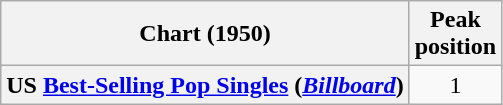<table class="wikitable sortable plainrowheaders" style="text-align:center;">
<tr>
<th scope="col">Chart (1950)</th>
<th scope="col">Peak<br>position</th>
</tr>
<tr>
<th scope="row">US <a href='#'>Best-Selling Pop Singles</a> (<em><a href='#'>Billboard</a></em>)</th>
<td align="center">1</td>
</tr>
</table>
